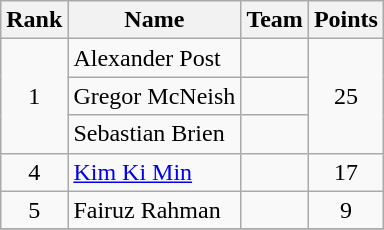<table class="wikitable" style="text-align:center">
<tr>
<th>Rank</th>
<th>Name</th>
<th>Team</th>
<th>Points</th>
</tr>
<tr>
<td rowspan="3">1</td>
<td align="left">Alexander Post</td>
<td align="left"></td>
<td rowspan="3">25</td>
</tr>
<tr>
<td align="left">Gregor McNeish</td>
<td align="left"></td>
</tr>
<tr>
<td align="left">Sebastian Brien</td>
<td align="left"></td>
</tr>
<tr>
<td>4</td>
<td align="left"><a href='#'>Kim Ki Min</a></td>
<td align="left"></td>
<td>17</td>
</tr>
<tr>
<td>5</td>
<td align="left">Fairuz Rahman</td>
<td align="left"></td>
<td>9</td>
</tr>
<tr>
</tr>
</table>
